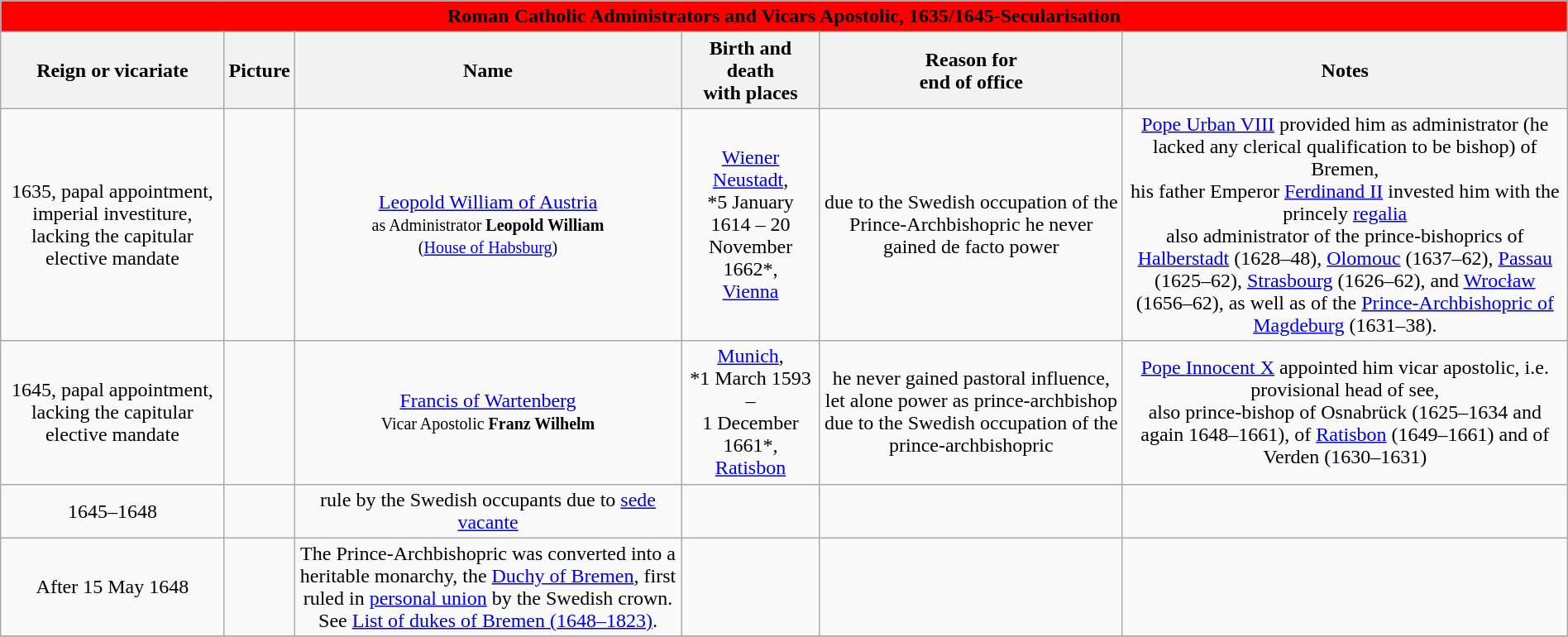<table width=100% class="wikitable">
<tr>
<td colspan="6" bgcolor=red align=center><strong><span>Roman Catholic Administrators and Vicars Apostolic, 1635/1645-Secularisation</span></strong></td>
</tr>
<tr>
<th>Reign or vicariate</th>
<th>Picture</th>
<th>Name</th>
<th>Birth and death<br>with places</th>
<th>Reason for <br>end of office</th>
<th>Notes</th>
</tr>
<tr>
<td align=center>1635, papal appointment, imperial investiture, lacking the capitular elective mandate</td>
<td align=center></td>
<td align="center"><a href='#'>Leopold William of Austria</a><br><small>as Administrator <strong>Leopold William</strong><br>(<a href='#'>House of Habsburg</a>)</small></td>
<td align="center"><a href='#'>Wiener Neustadt</a>, <br>*5 January 1614 – 20 November 1662*, <br><a href='#'>Vienna</a></td>
<td align="center">due to the Swedish occupation of the Prince-Archbishopric he never gained de facto power</td>
<td align="center"><a href='#'>Pope Urban VIII</a> provided him as administrator (he lacked any clerical qualification to be bishop) of Bremen, <br>his father Emperor <a href='#'>Ferdinand II</a> invested him with the princely <a href='#'>regalia</a><br>also administrator of the prince-bishoprics of <a href='#'>Halberstadt</a> (1628–48), <a href='#'>Olomouc</a> (1637–62), <a href='#'>Passau</a> (1625–62), <a href='#'>Strasbourg</a> (1626–62), and <a href='#'>Wrocław</a> (1656–62), as well as of the <a href='#'>Prince-Archbishopric of Magdeburg</a> (1631–38).</td>
</tr>
<tr>
<td align=center>1645, papal appointment, lacking the capitular elective mandate</td>
<td align=center></td>
<td align="center"><a href='#'>Francis of Wartenberg</a><br><small>Vicar Apostolic <strong>Franz Wilhelm</strong></small></td>
<td align="center"><a href='#'>Munich</a>, <br>*1 March 1593 – <br>1 December 1661*, <br><a href='#'>Ratisbon</a></td>
<td align="center">he never gained pastoral influence, let alone power as prince-archbishop due to the Swedish occupation of the prince-archbishopric</td>
<td align="center"><a href='#'>Pope Innocent X</a> appointed him vicar apostolic, i.e. provisional head of see, <br>also prince-bishop of Osnabrück (1625–1634 and again 1648–1661), of <a href='#'>Ratisbon</a> (1649–1661) and of Verden (1630–1631)</td>
</tr>
<tr>
<td align=center>1645–1648</td>
<td align=center></td>
<td align="center">rule by the Swedish occupants due to <a href='#'>sede vacante</a></td>
<td align="center"></td>
<td align="center"></td>
<td align="center"></td>
</tr>
<tr>
<td align=center>After 15 May 1648</td>
<td align=center></td>
<td align="center">The Prince-Archbishopric was converted into a heritable monarchy, the <a href='#'>Duchy of Bremen</a>, first ruled in <a href='#'>personal union</a> by the Swedish crown. See <a href='#'>List of dukes of Bremen (1648–1823)</a>.</td>
<td align="center"></td>
<td align="center"></td>
<td align="center"></td>
</tr>
<tr>
</tr>
</table>
